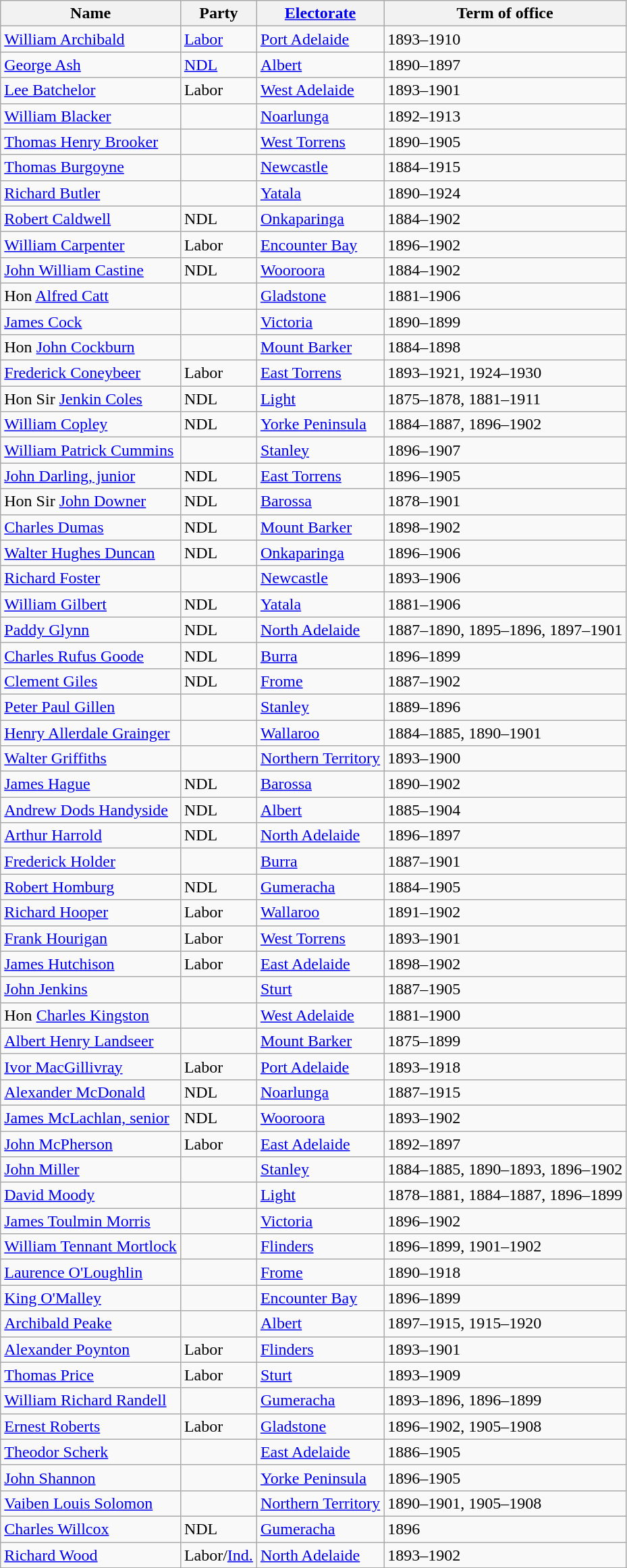<table class="wikitable sortable">
<tr>
<th>Name</th>
<th>Party</th>
<th><a href='#'>Electorate</a></th>
<th>Term of office</th>
</tr>
<tr>
<td><a href='#'>William Archibald</a></td>
<td><a href='#'>Labor</a></td>
<td><a href='#'>Port Adelaide</a></td>
<td>1893–1910</td>
</tr>
<tr>
<td><a href='#'>George Ash</a> </td>
<td><a href='#'>NDL</a></td>
<td><a href='#'>Albert</a></td>
<td>1890–1897</td>
</tr>
<tr>
<td><a href='#'>Lee Batchelor</a></td>
<td>Labor</td>
<td><a href='#'>West Adelaide</a></td>
<td>1893–1901</td>
</tr>
<tr>
<td><a href='#'>William Blacker</a></td>
<td></td>
<td><a href='#'>Noarlunga</a></td>
<td>1892–1913</td>
</tr>
<tr>
<td><a href='#'>Thomas Henry Brooker</a></td>
<td></td>
<td><a href='#'>West Torrens</a></td>
<td>1890–1905</td>
</tr>
<tr>
<td><a href='#'>Thomas Burgoyne</a></td>
<td></td>
<td><a href='#'>Newcastle</a></td>
<td>1884–1915</td>
</tr>
<tr>
<td><a href='#'>Richard Butler</a></td>
<td></td>
<td><a href='#'>Yatala</a></td>
<td>1890–1924</td>
</tr>
<tr>
<td><a href='#'>Robert Caldwell</a></td>
<td>NDL</td>
<td><a href='#'>Onkaparinga</a></td>
<td>1884–1902</td>
</tr>
<tr>
<td><a href='#'>William Carpenter</a></td>
<td>Labor</td>
<td><a href='#'>Encounter Bay</a></td>
<td>1896–1902</td>
</tr>
<tr>
<td><a href='#'>John William Castine</a></td>
<td>NDL</td>
<td><a href='#'>Wooroora</a></td>
<td>1884–1902</td>
</tr>
<tr>
<td>Hon <a href='#'>Alfred Catt</a></td>
<td></td>
<td><a href='#'>Gladstone</a></td>
<td>1881–1906</td>
</tr>
<tr>
<td><a href='#'>James Cock</a></td>
<td></td>
<td><a href='#'>Victoria</a></td>
<td>1890–1899</td>
</tr>
<tr>
<td>Hon <a href='#'>John Cockburn</a> </td>
<td></td>
<td><a href='#'>Mount Barker</a></td>
<td>1884–1898</td>
</tr>
<tr>
<td><a href='#'>Frederick Coneybeer</a></td>
<td>Labor</td>
<td><a href='#'>East Torrens</a></td>
<td>1893–1921, 1924–1930</td>
</tr>
<tr>
<td>Hon Sir <a href='#'>Jenkin Coles</a></td>
<td>NDL</td>
<td><a href='#'>Light</a></td>
<td>1875–1878, 1881–1911</td>
</tr>
<tr>
<td><a href='#'>William Copley</a></td>
<td>NDL</td>
<td><a href='#'>Yorke Peninsula</a></td>
<td>1884–1887, 1896–1902</td>
</tr>
<tr>
<td><a href='#'>William Patrick Cummins</a> </td>
<td></td>
<td><a href='#'>Stanley</a></td>
<td>1896–1907</td>
</tr>
<tr>
<td><a href='#'>John Darling, junior</a></td>
<td>NDL</td>
<td><a href='#'>East Torrens</a></td>
<td>1896–1905</td>
</tr>
<tr>
<td>Hon Sir <a href='#'>John Downer</a></td>
<td>NDL</td>
<td><a href='#'>Barossa</a></td>
<td>1878–1901</td>
</tr>
<tr>
<td><a href='#'>Charles Dumas</a> </td>
<td>NDL</td>
<td><a href='#'>Mount Barker</a></td>
<td>1898–1902</td>
</tr>
<tr>
<td><a href='#'>Walter Hughes Duncan</a></td>
<td>NDL</td>
<td><a href='#'>Onkaparinga</a></td>
<td>1896–1906</td>
</tr>
<tr>
<td><a href='#'>Richard Foster</a></td>
<td></td>
<td><a href='#'>Newcastle</a></td>
<td>1893–1906</td>
</tr>
<tr>
<td><a href='#'>William Gilbert</a></td>
<td>NDL</td>
<td><a href='#'>Yatala</a></td>
<td>1881–1906</td>
</tr>
<tr>
<td><a href='#'>Paddy Glynn</a> </td>
<td>NDL</td>
<td><a href='#'>North Adelaide</a></td>
<td>1887–1890, 1895–1896, 1897–1901</td>
</tr>
<tr>
<td><a href='#'>Charles Rufus Goode</a></td>
<td>NDL</td>
<td><a href='#'>Burra</a></td>
<td>1896–1899</td>
</tr>
<tr>
<td><a href='#'>Clement Giles</a></td>
<td>NDL</td>
<td><a href='#'>Frome</a></td>
<td>1887–1902</td>
</tr>
<tr>
<td><a href='#'>Peter Paul Gillen</a> </td>
<td></td>
<td><a href='#'>Stanley</a></td>
<td>1889–1896</td>
</tr>
<tr>
<td><a href='#'>Henry Allerdale Grainger</a></td>
<td></td>
<td><a href='#'>Wallaroo</a></td>
<td>1884–1885, 1890–1901</td>
</tr>
<tr>
<td><a href='#'>Walter Griffiths</a></td>
<td></td>
<td><a href='#'>Northern Territory</a></td>
<td>1893–1900</td>
</tr>
<tr>
<td><a href='#'>James Hague</a></td>
<td>NDL</td>
<td><a href='#'>Barossa</a></td>
<td>1890–1902</td>
</tr>
<tr>
<td><a href='#'>Andrew Dods Handyside</a></td>
<td>NDL</td>
<td><a href='#'>Albert</a></td>
<td>1885–1904</td>
</tr>
<tr>
<td><a href='#'>Arthur Harrold</a> </td>
<td>NDL</td>
<td><a href='#'>North Adelaide</a></td>
<td>1896–1897</td>
</tr>
<tr>
<td><a href='#'>Frederick Holder</a></td>
<td></td>
<td><a href='#'>Burra</a></td>
<td>1887–1901</td>
</tr>
<tr>
<td><a href='#'>Robert Homburg</a></td>
<td>NDL</td>
<td><a href='#'>Gumeracha</a></td>
<td>1884–1905</td>
</tr>
<tr>
<td><a href='#'>Richard Hooper</a></td>
<td>Labor</td>
<td><a href='#'>Wallaroo</a></td>
<td>1891–1902</td>
</tr>
<tr>
<td><a href='#'>Frank Hourigan</a></td>
<td>Labor</td>
<td><a href='#'>West Torrens</a></td>
<td>1893–1901</td>
</tr>
<tr>
<td><a href='#'>James Hutchison</a> </td>
<td>Labor</td>
<td><a href='#'>East Adelaide</a></td>
<td>1898–1902</td>
</tr>
<tr>
<td><a href='#'>John Jenkins</a></td>
<td></td>
<td><a href='#'>Sturt</a></td>
<td>1887–1905</td>
</tr>
<tr>
<td>Hon <a href='#'>Charles Kingston</a></td>
<td></td>
<td><a href='#'>West Adelaide</a></td>
<td>1881–1900</td>
</tr>
<tr>
<td><a href='#'>Albert Henry Landseer</a></td>
<td></td>
<td><a href='#'>Mount Barker</a></td>
<td>1875–1899</td>
</tr>
<tr>
<td><a href='#'>Ivor MacGillivray</a></td>
<td>Labor</td>
<td><a href='#'>Port Adelaide</a></td>
<td>1893–1918</td>
</tr>
<tr>
<td><a href='#'>Alexander McDonald</a></td>
<td>NDL</td>
<td><a href='#'>Noarlunga</a></td>
<td>1887–1915</td>
</tr>
<tr>
<td><a href='#'>James McLachlan, senior</a></td>
<td>NDL</td>
<td><a href='#'>Wooroora</a></td>
<td>1893–1902</td>
</tr>
<tr>
<td><a href='#'>John McPherson</a> </td>
<td>Labor</td>
<td><a href='#'>East Adelaide</a></td>
<td>1892–1897</td>
</tr>
<tr>
<td><a href='#'>John Miller</a></td>
<td></td>
<td><a href='#'>Stanley</a></td>
<td>1884–1885, 1890–1893, 1896–1902</td>
</tr>
<tr>
<td><a href='#'>David Moody</a></td>
<td></td>
<td><a href='#'>Light</a></td>
<td>1878–1881, 1884–1887, 1896–1899</td>
</tr>
<tr>
<td><a href='#'>James Toulmin Morris</a></td>
<td></td>
<td><a href='#'>Victoria</a></td>
<td>1896–1902</td>
</tr>
<tr>
<td><a href='#'>William Tennant Mortlock</a></td>
<td></td>
<td><a href='#'>Flinders</a></td>
<td>1896–1899, 1901–1902</td>
</tr>
<tr>
<td><a href='#'>Laurence O'Loughlin</a></td>
<td></td>
<td><a href='#'>Frome</a></td>
<td>1890–1918</td>
</tr>
<tr>
<td><a href='#'>King O'Malley</a></td>
<td></td>
<td><a href='#'>Encounter Bay</a></td>
<td>1896–1899</td>
</tr>
<tr>
<td><a href='#'>Archibald Peake</a> </td>
<td></td>
<td><a href='#'>Albert</a></td>
<td>1897–1915, 1915–1920</td>
</tr>
<tr>
<td><a href='#'>Alexander Poynton</a></td>
<td>Labor</td>
<td><a href='#'>Flinders</a></td>
<td>1893–1901</td>
</tr>
<tr>
<td><a href='#'>Thomas Price</a></td>
<td>Labor</td>
<td><a href='#'>Sturt</a></td>
<td>1893–1909</td>
</tr>
<tr>
<td><a href='#'>William Richard Randell</a> </td>
<td></td>
<td><a href='#'>Gumeracha</a></td>
<td>1893–1896, 1896–1899</td>
</tr>
<tr>
<td><a href='#'>Ernest Roberts</a></td>
<td>Labor</td>
<td><a href='#'>Gladstone</a></td>
<td>1896–1902, 1905–1908</td>
</tr>
<tr>
<td><a href='#'>Theodor Scherk</a></td>
<td></td>
<td><a href='#'>East Adelaide</a></td>
<td>1886–1905</td>
</tr>
<tr>
<td><a href='#'>John Shannon</a></td>
<td></td>
<td><a href='#'>Yorke Peninsula</a></td>
<td>1896–1905</td>
</tr>
<tr>
<td><a href='#'>Vaiben Louis Solomon</a></td>
<td></td>
<td><a href='#'>Northern Territory</a></td>
<td>1890–1901, 1905–1908</td>
</tr>
<tr>
<td><a href='#'>Charles Willcox</a> </td>
<td>NDL</td>
<td><a href='#'>Gumeracha</a></td>
<td>1896</td>
</tr>
<tr>
<td><a href='#'>Richard Wood</a></td>
<td>Labor/<a href='#'>Ind.</a> </td>
<td><a href='#'>North Adelaide</a></td>
<td>1893–1902</td>
</tr>
<tr>
</tr>
</table>
